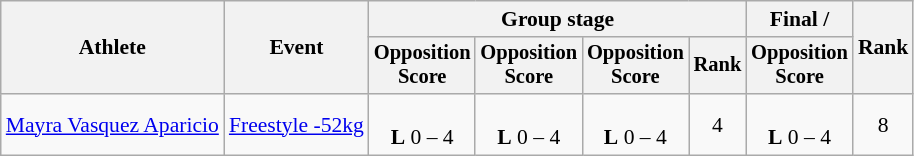<table class="wikitable" style="font-size:90%">
<tr>
<th rowspan=2>Athlete</th>
<th rowspan=2>Event</th>
<th colspan=4>Group stage</th>
<th>Final / </th>
<th rowspan=2>Rank</th>
</tr>
<tr style="font-size:95%">
<th>Opposition<br>Score</th>
<th>Opposition<br>Score</th>
<th>Opposition<br>Score</th>
<th>Rank</th>
<th>Opposition<br>Score</th>
</tr>
<tr align=center>
<td align=left><a href='#'>Mayra Vasquez Aparicio</a></td>
<td align=left><a href='#'>Freestyle -52kg</a></td>
<td><br><strong>L</strong> 0 – 4</td>
<td><br><strong>L</strong> 0 – 4</td>
<td><br><strong>L</strong> 0 – 4</td>
<td>4 </td>
<td><br><strong>L</strong> 0 – 4</td>
<td>8</td>
</tr>
</table>
